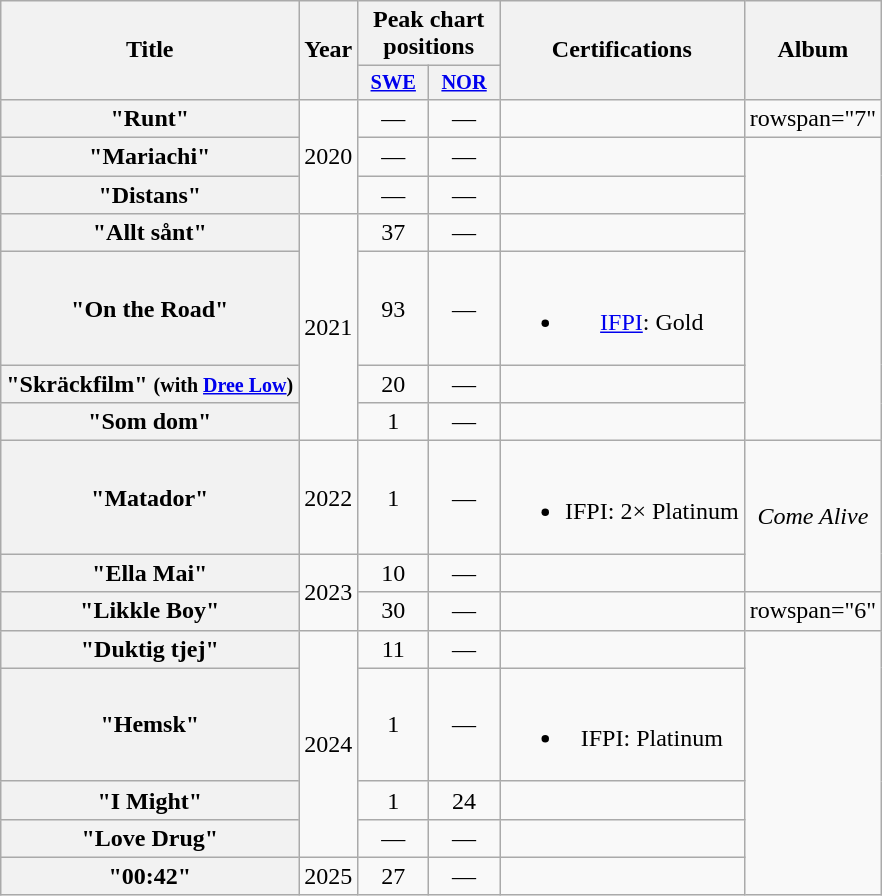<table class="wikitable plainrowheaders" style="text-align:center;">
<tr>
<th scope="col" rowspan="2">Title</th>
<th scope="col" rowspan="2">Year</th>
<th scope="col" colspan="2">Peak chart positions</th>
<th scope="col" rowspan="2">Certifications</th>
<th scope="col" rowspan="2">Album</th>
</tr>
<tr>
<th scope="col" style="width:3em;font-size:85%;"><a href='#'>SWE</a><br></th>
<th scope="col" style="width:3em;font-size:85%;"><a href='#'>NOR</a><br></th>
</tr>
<tr>
<th scope="row">"Runt"</th>
<td rowspan=3>2020</td>
<td>—</td>
<td>—</td>
<td></td>
<td>rowspan="7" </td>
</tr>
<tr>
<th scope="row">"Mariachi"</th>
<td>—</td>
<td>—</td>
<td></td>
</tr>
<tr>
<th scope="row">"Distans"</th>
<td>—</td>
<td>—</td>
<td></td>
</tr>
<tr>
<th scope="row">"Allt sånt"</th>
<td rowspan=4>2021</td>
<td>37</td>
<td>—</td>
<td></td>
</tr>
<tr>
<th scope="row">"On the Road"</th>
<td>93</td>
<td>—</td>
<td><br><ul><li><a href='#'>IFPI</a>: Gold</li></ul></td>
</tr>
<tr>
<th scope="row">"Skräckfilm" <small>(with <a href='#'>Dree Low</a>)</small></th>
<td>20</td>
<td>—</td>
<td></td>
</tr>
<tr>
<th scope="row">"Som dom"</th>
<td>1</td>
<td>—</td>
<td></td>
</tr>
<tr>
<th scope="row">"Matador"</th>
<td>2022</td>
<td>1</td>
<td>—</td>
<td><br><ul><li>IFPI: 2× Platinum</li></ul></td>
<td rowspan="2"><em>Come Alive</em></td>
</tr>
<tr>
<th scope="row">"Ella Mai"</th>
<td rowspan="2">2023</td>
<td>10</td>
<td>—</td>
<td></td>
</tr>
<tr>
<th scope="row">"Likkle Boy"</th>
<td>30</td>
<td>—</td>
<td></td>
<td>rowspan="6" </td>
</tr>
<tr>
<th scope="row">"Duktig tjej"</th>
<td rowspan="4">2024</td>
<td>11</td>
<td>—</td>
<td></td>
</tr>
<tr>
<th scope="row">"Hemsk"<br></th>
<td>1<br></td>
<td>—</td>
<td><br><ul><li>IFPI: Platinum</li></ul></td>
</tr>
<tr>
<th scope="row">"I Might"</th>
<td>1</td>
<td>24</td>
<td></td>
</tr>
<tr>
<th scope="row">"Love Drug"</th>
<td>—</td>
<td>—</td>
<td></td>
</tr>
<tr>
<th scope="row">"00:42"</th>
<td>2025</td>
<td>27<br></td>
<td>—</td>
<td></td>
</tr>
</table>
